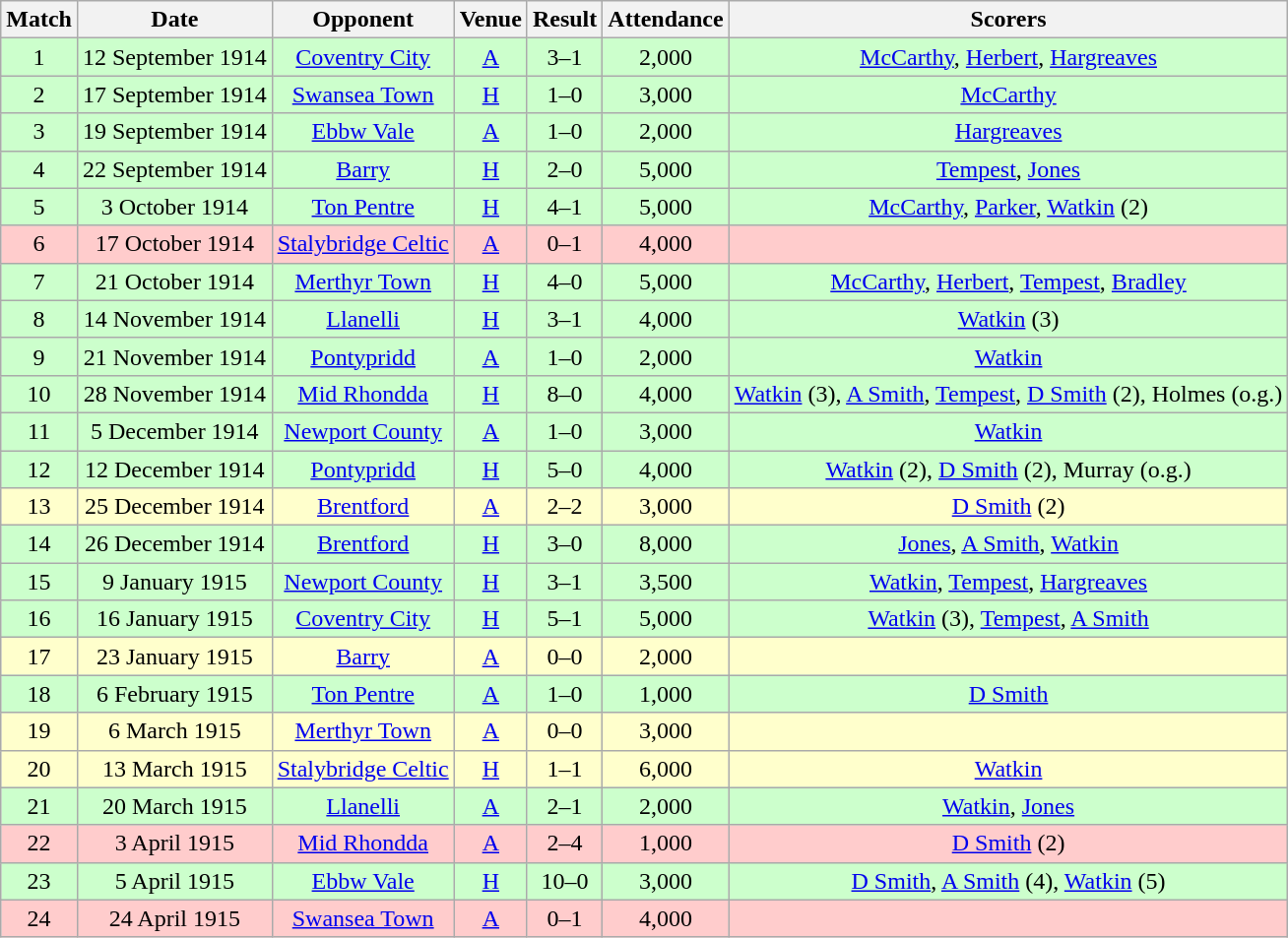<table class="wikitable" style="font-size:100%; text-align:center">
<tr>
<th>Match</th>
<th>Date</th>
<th>Opponent</th>
<th>Venue</th>
<th>Result</th>
<th>Attendance</th>
<th>Scorers</th>
</tr>
<tr style="background-color: #CCFFCC;">
<td>1</td>
<td>12 September 1914</td>
<td><a href='#'>Coventry City</a></td>
<td><a href='#'>A</a></td>
<td>3–1</td>
<td>2,000</td>
<td><a href='#'>McCarthy</a>, <a href='#'>Herbert</a>, <a href='#'>Hargreaves</a></td>
</tr>
<tr style="background-color: #CCFFCC;">
<td>2</td>
<td>17 September 1914</td>
<td><a href='#'>Swansea Town</a></td>
<td><a href='#'>H</a></td>
<td>1–0</td>
<td>3,000</td>
<td><a href='#'>McCarthy</a></td>
</tr>
<tr style="background-color: #CCFFCC;">
<td>3</td>
<td>19 September 1914</td>
<td><a href='#'>Ebbw Vale</a></td>
<td><a href='#'>A</a></td>
<td>1–0</td>
<td>2,000</td>
<td><a href='#'>Hargreaves</a></td>
</tr>
<tr style="background-color: #CCFFCC;">
<td>4</td>
<td>22 September 1914</td>
<td><a href='#'>Barry</a></td>
<td><a href='#'>H</a></td>
<td>2–0</td>
<td>5,000</td>
<td><a href='#'>Tempest</a>, <a href='#'>Jones</a></td>
</tr>
<tr style="background-color: #CCFFCC;">
<td>5</td>
<td>3 October 1914</td>
<td><a href='#'>Ton Pentre</a></td>
<td><a href='#'>H</a></td>
<td>4–1</td>
<td>5,000</td>
<td><a href='#'>McCarthy</a>, <a href='#'>Parker</a>, <a href='#'>Watkin</a> (2)</td>
</tr>
<tr style="background-color: #FFCCCC;">
<td>6</td>
<td>17 October 1914</td>
<td><a href='#'>Stalybridge Celtic</a></td>
<td><a href='#'>A</a></td>
<td>0–1</td>
<td>4,000</td>
<td></td>
</tr>
<tr style="background-color: #CCFFCC;">
<td>7</td>
<td>21 October 1914</td>
<td><a href='#'>Merthyr Town</a></td>
<td><a href='#'>H</a></td>
<td>4–0</td>
<td>5,000</td>
<td><a href='#'>McCarthy</a>, <a href='#'>Herbert</a>, <a href='#'>Tempest</a>, <a href='#'>Bradley</a></td>
</tr>
<tr style="background-color: #CCFFCC;">
<td>8</td>
<td>14 November 1914</td>
<td><a href='#'>Llanelli</a></td>
<td><a href='#'>H</a></td>
<td>3–1</td>
<td>4,000</td>
<td><a href='#'>Watkin</a> (3)</td>
</tr>
<tr style="background-color: #CCFFCC;">
<td>9</td>
<td>21 November 1914</td>
<td><a href='#'>Pontypridd</a></td>
<td><a href='#'>A</a></td>
<td>1–0</td>
<td>2,000</td>
<td><a href='#'>Watkin</a></td>
</tr>
<tr style="background-color: #CCFFCC;">
<td>10</td>
<td>28 November 1914</td>
<td><a href='#'>Mid Rhondda</a></td>
<td><a href='#'>H</a></td>
<td>8–0</td>
<td>4,000</td>
<td><a href='#'>Watkin</a> (3),  <a href='#'>A Smith</a>, <a href='#'>Tempest</a>, <a href='#'>D Smith</a> (2), Holmes (o.g.)</td>
</tr>
<tr style="background-color: #CCFFCC;">
<td>11</td>
<td>5 December 1914</td>
<td><a href='#'>Newport County</a></td>
<td><a href='#'>A</a></td>
<td>1–0</td>
<td>3,000</td>
<td><a href='#'>Watkin</a></td>
</tr>
<tr style="background-color: #CCFFCC;">
<td>12</td>
<td>12 December 1914</td>
<td><a href='#'>Pontypridd</a></td>
<td><a href='#'>H</a></td>
<td>5–0</td>
<td>4,000</td>
<td><a href='#'>Watkin</a> (2), <a href='#'>D Smith</a> (2), Murray (o.g.)</td>
</tr>
<tr style="background-color: #FFFFCC;">
<td>13</td>
<td>25 December 1914</td>
<td><a href='#'>Brentford</a></td>
<td><a href='#'>A</a></td>
<td>2–2</td>
<td>3,000</td>
<td><a href='#'>D Smith</a> (2)</td>
</tr>
<tr style="background-color: #CCFFCC;">
<td>14</td>
<td>26 December 1914</td>
<td><a href='#'>Brentford</a></td>
<td><a href='#'>H</a></td>
<td>3–0</td>
<td>8,000</td>
<td><a href='#'>Jones</a>, <a href='#'>A Smith</a>, <a href='#'>Watkin</a></td>
</tr>
<tr style="background-color: #CCFFCC;">
<td>15</td>
<td>9 January 1915</td>
<td><a href='#'>Newport County</a></td>
<td><a href='#'>H</a></td>
<td>3–1</td>
<td>3,500</td>
<td><a href='#'>Watkin</a>, <a href='#'>Tempest</a>, <a href='#'>Hargreaves</a></td>
</tr>
<tr style="background-color: #CCFFCC;">
<td>16</td>
<td>16 January 1915</td>
<td><a href='#'>Coventry City</a></td>
<td><a href='#'>H</a></td>
<td>5–1</td>
<td>5,000</td>
<td><a href='#'>Watkin</a> (3), <a href='#'>Tempest</a>, <a href='#'>A Smith</a></td>
</tr>
<tr style="background-color: #FFFFCC;">
<td>17</td>
<td>23 January 1915</td>
<td><a href='#'>Barry</a></td>
<td><a href='#'>A</a></td>
<td>0–0</td>
<td>2,000</td>
<td></td>
</tr>
<tr style="background-color: #CCFFCC;">
<td>18</td>
<td>6 February 1915</td>
<td><a href='#'>Ton Pentre</a></td>
<td><a href='#'>A</a></td>
<td>1–0</td>
<td>1,000</td>
<td><a href='#'>D Smith</a></td>
</tr>
<tr style="background-color: #FFFFCC;">
<td>19</td>
<td>6 March 1915</td>
<td><a href='#'>Merthyr Town</a></td>
<td><a href='#'>A</a></td>
<td>0–0</td>
<td>3,000</td>
<td></td>
</tr>
<tr style="background-color: #FFFFCC;">
<td>20</td>
<td>13 March 1915</td>
<td><a href='#'>Stalybridge Celtic</a></td>
<td><a href='#'>H</a></td>
<td>1–1</td>
<td>6,000</td>
<td><a href='#'>Watkin</a></td>
</tr>
<tr style="background-color: #CCFFCC;">
<td>21</td>
<td>20 March 1915</td>
<td><a href='#'>Llanelli</a></td>
<td><a href='#'>A</a></td>
<td>2–1</td>
<td>2,000</td>
<td><a href='#'>Watkin</a>, <a href='#'>Jones</a></td>
</tr>
<tr style="background-color: #FFCCCC;">
<td>22</td>
<td>3 April 1915</td>
<td><a href='#'>Mid Rhondda</a></td>
<td><a href='#'>A</a></td>
<td>2–4</td>
<td>1,000</td>
<td><a href='#'>D Smith</a> (2)</td>
</tr>
<tr style="background-color: #CCFFCC;">
<td>23</td>
<td>5 April 1915</td>
<td><a href='#'>Ebbw Vale</a></td>
<td><a href='#'>H</a></td>
<td>10–0</td>
<td>3,000</td>
<td><a href='#'>D Smith</a>, <a href='#'>A Smith</a> (4), <a href='#'>Watkin</a> (5)</td>
</tr>
<tr style="background-color: #FFCCCC;">
<td>24</td>
<td>24 April 1915</td>
<td><a href='#'>Swansea Town</a></td>
<td><a href='#'>A</a></td>
<td>0–1</td>
<td>4,000</td>
<td></td>
</tr>
</table>
